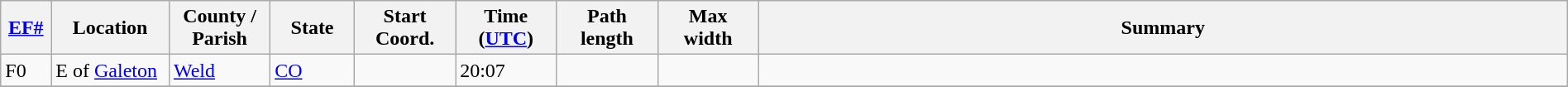<table class="wikitable sortable" style="width:100%;">
<tr>
<th scope="col"  style="width:3%; text-align:center;"><a href='#'>EF#</a></th>
<th scope="col"  style="width:7%; text-align:center;" class="unsortable">Location</th>
<th scope="col"  style="width:6%; text-align:center;" class="unsortable">County / Parish</th>
<th scope="col"  style="width:5%; text-align:center;">State</th>
<th scope="col"  style="width:6%; text-align:center;">Start Coord.</th>
<th scope="col"  style="width:6%; text-align:center;">Time (<a href='#'>UTC</a>)</th>
<th scope="col"  style="width:6%; text-align:center;">Path length</th>
<th scope="col"  style="width:6%; text-align:center;">Max width</th>
<th scope="col" class="unsortable" style="width:48%; text-align:center;">Summary</th>
</tr>
<tr>
<td bgcolor=>F0</td>
<td>E of <a href='#'>Galeton</a></td>
<td><a href='#'>Weld</a></td>
<td><a href='#'>CO</a></td>
<td></td>
<td>20:07</td>
<td></td>
<td></td>
<td></td>
</tr>
<tr>
</tr>
</table>
